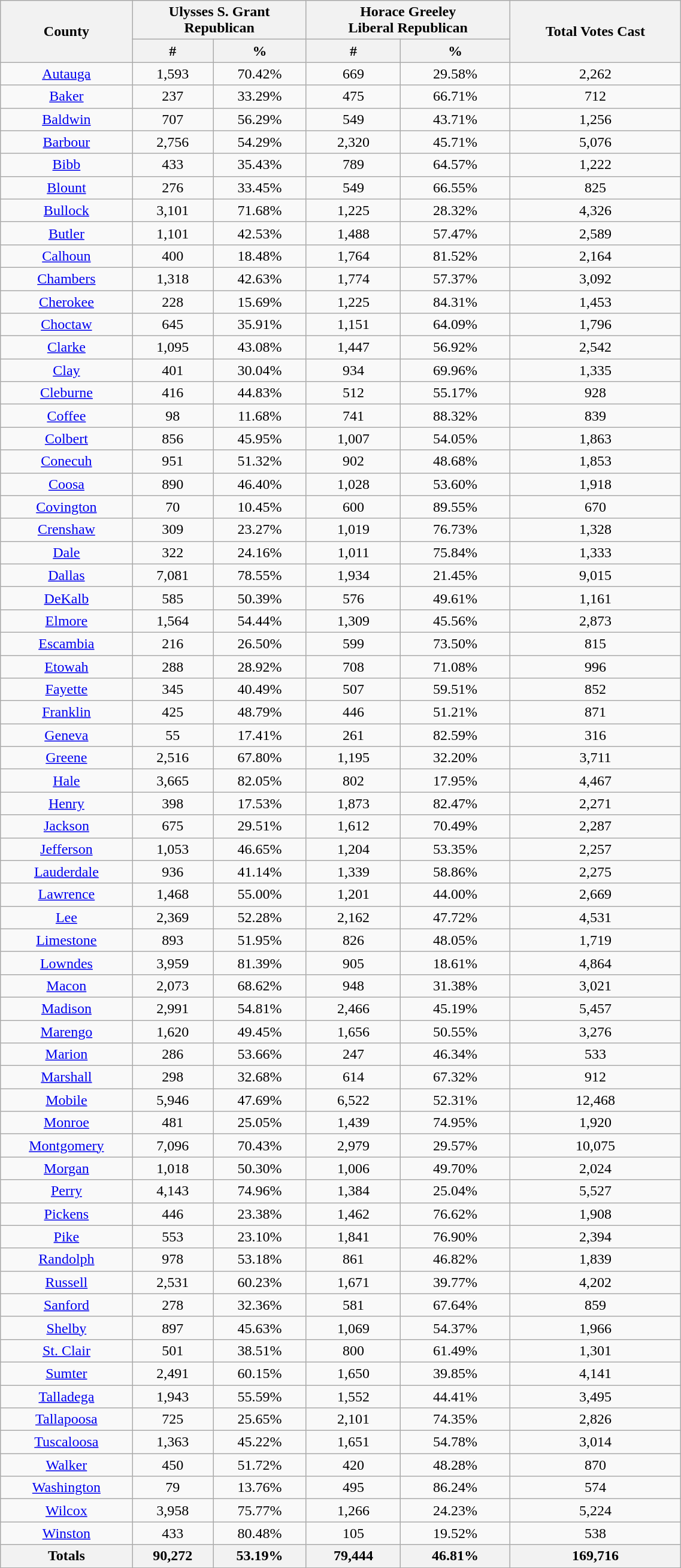<table class="wikitable sortable" width="60%">
<tr>
<th rowspan="2">County</th>
<th colspan="2">Ulysses S. Grant<br>Republican</th>
<th colspan="2">Horace Greeley<br>Liberal Republican</th>
<th rowspan="2">Total Votes Cast</th>
</tr>
<tr>
<th data-sort-type="number" style="text-align:center;">#</th>
<th data-sort-type="number" style="text-align:center;">%</th>
<th data-sort-type="number" style="text-align:center;">#</th>
<th data-sort-type="number" style="text-align:center;">%</th>
</tr>
<tr style="text-align:center;">
<td><a href='#'>Autauga</a></td>
<td>1,593</td>
<td>70.42%</td>
<td>669</td>
<td>29.58%</td>
<td>2,262</td>
</tr>
<tr style="text-align:center;">
<td><a href='#'>Baker</a></td>
<td>237</td>
<td>33.29%</td>
<td>475</td>
<td>66.71%</td>
<td>712</td>
</tr>
<tr style="text-align:center;">
<td><a href='#'>Baldwin</a></td>
<td>707</td>
<td>56.29%</td>
<td>549</td>
<td>43.71%</td>
<td>1,256</td>
</tr>
<tr style="text-align:center;">
<td><a href='#'>Barbour</a></td>
<td>2,756</td>
<td>54.29%</td>
<td>2,320</td>
<td>45.71%</td>
<td>5,076</td>
</tr>
<tr style="text-align:center;">
<td><a href='#'>Bibb</a></td>
<td>433</td>
<td>35.43%</td>
<td>789</td>
<td>64.57%</td>
<td>1,222</td>
</tr>
<tr style="text-align:center;">
<td><a href='#'>Blount</a></td>
<td>276</td>
<td>33.45%</td>
<td>549</td>
<td>66.55%</td>
<td>825</td>
</tr>
<tr style="text-align:center;">
<td><a href='#'>Bullock</a></td>
<td>3,101</td>
<td>71.68%</td>
<td>1,225</td>
<td>28.32%</td>
<td>4,326</td>
</tr>
<tr style="text-align:center;">
<td><a href='#'>Butler</a></td>
<td>1,101</td>
<td>42.53%</td>
<td>1,488</td>
<td>57.47%</td>
<td>2,589</td>
</tr>
<tr style="text-align:center;">
<td><a href='#'>Calhoun</a></td>
<td>400</td>
<td>18.48%</td>
<td>1,764</td>
<td>81.52%</td>
<td>2,164</td>
</tr>
<tr style="text-align:center;">
<td><a href='#'>Chambers</a></td>
<td>1,318</td>
<td>42.63%</td>
<td>1,774</td>
<td>57.37%</td>
<td>3,092</td>
</tr>
<tr style="text-align:center;">
<td><a href='#'>Cherokee</a></td>
<td>228</td>
<td>15.69%</td>
<td>1,225</td>
<td>84.31%</td>
<td>1,453</td>
</tr>
<tr style="text-align:center;">
<td><a href='#'>Choctaw</a></td>
<td>645</td>
<td>35.91%</td>
<td>1,151</td>
<td>64.09%</td>
<td>1,796</td>
</tr>
<tr style="text-align:center;">
<td><a href='#'>Clarke</a></td>
<td>1,095</td>
<td>43.08%</td>
<td>1,447</td>
<td>56.92%</td>
<td>2,542</td>
</tr>
<tr style="text-align:center;">
<td><a href='#'>Clay</a></td>
<td>401</td>
<td>30.04%</td>
<td>934</td>
<td>69.96%</td>
<td>1,335</td>
</tr>
<tr style="text-align:center;">
<td><a href='#'>Cleburne</a></td>
<td>416</td>
<td>44.83%</td>
<td>512</td>
<td>55.17%</td>
<td>928</td>
</tr>
<tr style="text-align:center;">
<td><a href='#'>Coffee</a></td>
<td>98</td>
<td>11.68%</td>
<td>741</td>
<td>88.32%</td>
<td>839</td>
</tr>
<tr style="text-align:center;">
<td><a href='#'>Colbert</a></td>
<td>856</td>
<td>45.95%</td>
<td>1,007</td>
<td>54.05%</td>
<td>1,863</td>
</tr>
<tr style="text-align:center;">
<td><a href='#'>Conecuh</a></td>
<td>951</td>
<td>51.32%</td>
<td>902</td>
<td>48.68%</td>
<td>1,853</td>
</tr>
<tr style="text-align:center;">
<td><a href='#'>Coosa</a></td>
<td>890</td>
<td>46.40%</td>
<td>1,028</td>
<td>53.60%</td>
<td>1,918</td>
</tr>
<tr style="text-align:center;">
<td><a href='#'>Covington</a></td>
<td>70</td>
<td>10.45%</td>
<td>600</td>
<td>89.55%</td>
<td>670</td>
</tr>
<tr style="text-align:center;">
<td><a href='#'>Crenshaw</a></td>
<td>309</td>
<td>23.27%</td>
<td>1,019</td>
<td>76.73%</td>
<td>1,328</td>
</tr>
<tr style="text-align:center;">
<td><a href='#'>Dale</a></td>
<td>322</td>
<td>24.16%</td>
<td>1,011</td>
<td>75.84%</td>
<td>1,333</td>
</tr>
<tr style="text-align:center;">
<td><a href='#'>Dallas</a></td>
<td>7,081</td>
<td>78.55%</td>
<td>1,934</td>
<td>21.45%</td>
<td>9,015</td>
</tr>
<tr style="text-align:center;">
<td><a href='#'>DeKalb</a></td>
<td>585</td>
<td>50.39%</td>
<td>576</td>
<td>49.61%</td>
<td>1,161</td>
</tr>
<tr style="text-align:center;">
<td><a href='#'>Elmore</a></td>
<td>1,564</td>
<td>54.44%</td>
<td>1,309</td>
<td>45.56%</td>
<td>2,873</td>
</tr>
<tr style="text-align:center;">
<td><a href='#'>Escambia</a></td>
<td>216</td>
<td>26.50%</td>
<td>599</td>
<td>73.50%</td>
<td>815</td>
</tr>
<tr style="text-align:center;">
<td><a href='#'>Etowah</a></td>
<td>288</td>
<td>28.92%</td>
<td>708</td>
<td>71.08%</td>
<td>996</td>
</tr>
<tr style="text-align:center;">
<td><a href='#'>Fayette</a></td>
<td>345</td>
<td>40.49%</td>
<td>507</td>
<td>59.51%</td>
<td>852</td>
</tr>
<tr style="text-align:center;">
<td><a href='#'>Franklin</a></td>
<td>425</td>
<td>48.79%</td>
<td>446</td>
<td>51.21%</td>
<td>871</td>
</tr>
<tr style="text-align:center;">
<td><a href='#'>Geneva</a></td>
<td>55</td>
<td>17.41%</td>
<td>261</td>
<td>82.59%</td>
<td>316</td>
</tr>
<tr style="text-align:center;">
<td><a href='#'>Greene</a></td>
<td>2,516</td>
<td>67.80%</td>
<td>1,195</td>
<td>32.20%</td>
<td>3,711</td>
</tr>
<tr style="text-align:center;">
<td><a href='#'>Hale</a></td>
<td>3,665</td>
<td>82.05%</td>
<td>802</td>
<td>17.95%</td>
<td>4,467</td>
</tr>
<tr style="text-align:center;">
<td><a href='#'>Henry</a></td>
<td>398</td>
<td>17.53%</td>
<td>1,873</td>
<td>82.47%</td>
<td>2,271</td>
</tr>
<tr style="text-align:center;">
<td><a href='#'>Jackson</a></td>
<td>675</td>
<td>29.51%</td>
<td>1,612</td>
<td>70.49%</td>
<td>2,287</td>
</tr>
<tr style="text-align:center;">
<td><a href='#'>Jefferson</a></td>
<td>1,053</td>
<td>46.65%</td>
<td>1,204</td>
<td>53.35%</td>
<td>2,257</td>
</tr>
<tr style="text-align:center;">
<td><a href='#'>Lauderdale</a></td>
<td>936</td>
<td>41.14%</td>
<td>1,339</td>
<td>58.86%</td>
<td>2,275</td>
</tr>
<tr style="text-align:center;">
<td><a href='#'>Lawrence</a></td>
<td>1,468</td>
<td>55.00%</td>
<td>1,201</td>
<td>44.00%</td>
<td>2,669</td>
</tr>
<tr style="text-align:center;">
<td><a href='#'>Lee</a></td>
<td>2,369</td>
<td>52.28%</td>
<td>2,162</td>
<td>47.72%</td>
<td>4,531</td>
</tr>
<tr style="text-align:center;">
<td><a href='#'>Limestone</a></td>
<td>893</td>
<td>51.95%</td>
<td>826</td>
<td>48.05%</td>
<td>1,719</td>
</tr>
<tr style="text-align:center;">
<td><a href='#'>Lowndes</a></td>
<td>3,959</td>
<td>81.39%</td>
<td>905</td>
<td>18.61%</td>
<td>4,864</td>
</tr>
<tr style="text-align:center;">
<td><a href='#'>Macon</a></td>
<td>2,073</td>
<td>68.62%</td>
<td>948</td>
<td>31.38%</td>
<td>3,021</td>
</tr>
<tr style="text-align:center;">
<td><a href='#'>Madison</a></td>
<td>2,991</td>
<td>54.81%</td>
<td>2,466</td>
<td>45.19%</td>
<td>5,457</td>
</tr>
<tr style="text-align:center;">
<td><a href='#'>Marengo</a></td>
<td>1,620</td>
<td>49.45%</td>
<td>1,656</td>
<td>50.55%</td>
<td>3,276</td>
</tr>
<tr style="text-align:center;">
<td><a href='#'>Marion</a></td>
<td>286</td>
<td>53.66%</td>
<td>247</td>
<td>46.34%</td>
<td>533</td>
</tr>
<tr style="text-align:center;">
<td><a href='#'>Marshall</a></td>
<td>298</td>
<td>32.68%</td>
<td>614</td>
<td>67.32%</td>
<td>912</td>
</tr>
<tr style="text-align:center;">
<td><a href='#'>Mobile</a></td>
<td>5,946</td>
<td>47.69%</td>
<td>6,522</td>
<td>52.31%</td>
<td>12,468</td>
</tr>
<tr style="text-align:center;">
<td><a href='#'>Monroe</a></td>
<td>481</td>
<td>25.05%</td>
<td>1,439</td>
<td>74.95%</td>
<td>1,920</td>
</tr>
<tr style="text-align:center;">
<td><a href='#'>Montgomery</a></td>
<td>7,096</td>
<td>70.43%</td>
<td>2,979</td>
<td>29.57%</td>
<td>10,075</td>
</tr>
<tr style="text-align:center;">
<td><a href='#'>Morgan</a></td>
<td>1,018</td>
<td>50.30%</td>
<td>1,006</td>
<td>49.70%</td>
<td>2,024</td>
</tr>
<tr style="text-align:center;">
<td><a href='#'>Perry</a></td>
<td>4,143</td>
<td>74.96%</td>
<td>1,384</td>
<td>25.04%</td>
<td>5,527</td>
</tr>
<tr style="text-align:center;">
<td><a href='#'>Pickens</a></td>
<td>446</td>
<td>23.38%</td>
<td>1,462</td>
<td>76.62%</td>
<td>1,908</td>
</tr>
<tr style="text-align:center;">
<td><a href='#'>Pike</a></td>
<td>553</td>
<td>23.10%</td>
<td>1,841</td>
<td>76.90%</td>
<td>2,394</td>
</tr>
<tr style="text-align:center;">
<td><a href='#'>Randolph</a></td>
<td>978</td>
<td>53.18%</td>
<td>861</td>
<td>46.82%</td>
<td>1,839</td>
</tr>
<tr style="text-align:center;">
<td><a href='#'>Russell</a></td>
<td>2,531</td>
<td>60.23%</td>
<td>1,671</td>
<td>39.77%</td>
<td>4,202</td>
</tr>
<tr style="text-align:center;">
<td><a href='#'>Sanford</a></td>
<td>278</td>
<td>32.36%</td>
<td>581</td>
<td>67.64%</td>
<td>859</td>
</tr>
<tr style="text-align:center;">
<td><a href='#'>Shelby</a></td>
<td>897</td>
<td>45.63%</td>
<td>1,069</td>
<td>54.37%</td>
<td>1,966</td>
</tr>
<tr style="text-align:center;">
<td><a href='#'>St. Clair</a></td>
<td>501</td>
<td>38.51%</td>
<td>800</td>
<td>61.49%</td>
<td>1,301</td>
</tr>
<tr style="text-align:center;">
<td><a href='#'>Sumter</a></td>
<td>2,491</td>
<td>60.15%</td>
<td>1,650</td>
<td>39.85%</td>
<td>4,141</td>
</tr>
<tr style="text-align:center;">
<td><a href='#'>Talladega</a></td>
<td>1,943</td>
<td>55.59%</td>
<td>1,552</td>
<td>44.41%</td>
<td>3,495</td>
</tr>
<tr style="text-align:center;">
<td><a href='#'>Tallapoosa</a></td>
<td>725</td>
<td>25.65%</td>
<td>2,101</td>
<td>74.35%</td>
<td>2,826</td>
</tr>
<tr style="text-align:center;">
<td><a href='#'>Tuscaloosa</a></td>
<td>1,363</td>
<td>45.22%</td>
<td>1,651</td>
<td>54.78%</td>
<td>3,014</td>
</tr>
<tr style="text-align:center;">
<td><a href='#'>Walker</a></td>
<td>450</td>
<td>51.72%</td>
<td>420</td>
<td>48.28%</td>
<td>870</td>
</tr>
<tr style="text-align:center;">
<td><a href='#'>Washington</a></td>
<td>79</td>
<td>13.76%</td>
<td>495</td>
<td>86.24%</td>
<td>574</td>
</tr>
<tr style="text-align:center;">
<td><a href='#'>Wilcox</a></td>
<td>3,958</td>
<td>75.77%</td>
<td>1,266</td>
<td>24.23%</td>
<td>5,224</td>
</tr>
<tr style="text-align:center;">
<td><a href='#'>Winston</a></td>
<td>433</td>
<td>80.48%</td>
<td>105</td>
<td>19.52%</td>
<td>538</td>
</tr>
<tr>
<th>Totals</th>
<th>90,272</th>
<th>53.19%</th>
<th>79,444</th>
<th>46.81%</th>
<th>169,716</th>
</tr>
</table>
